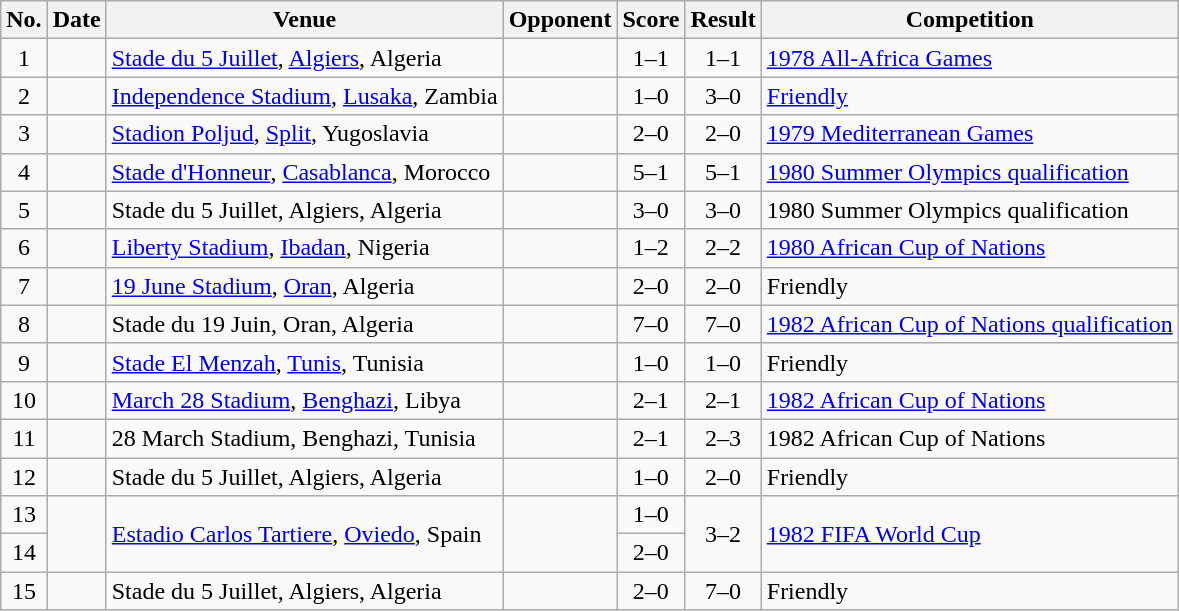<table class="wikitable sortable">
<tr>
<th scope="col">No.</th>
<th scope="col">Date</th>
<th scope="col">Venue</th>
<th scope="col">Opponent</th>
<th scope="col">Score</th>
<th scope="col">Result</th>
<th scope="col">Competition</th>
</tr>
<tr>
<td style="text-align:center">1</td>
<td></td>
<td><a href='#'>Stade du 5 Juillet</a>, <a href='#'>Algiers</a>, Algeria</td>
<td></td>
<td style="text-align:center">1–1</td>
<td style="text-align:center">1–1</td>
<td><a href='#'>1978 All-Africa Games</a></td>
</tr>
<tr>
<td style="text-align:center">2</td>
<td></td>
<td><a href='#'>Independence Stadium</a>, <a href='#'>Lusaka</a>, Zambia</td>
<td></td>
<td style="text-align:center">1–0</td>
<td style="text-align:center">3–0</td>
<td><a href='#'>Friendly</a></td>
</tr>
<tr>
<td style="text-align:center">3</td>
<td></td>
<td><a href='#'>Stadion Poljud</a>, <a href='#'>Split</a>, Yugoslavia</td>
<td></td>
<td style="text-align:center">2–0</td>
<td style="text-align:center">2–0</td>
<td><a href='#'>1979 Mediterranean Games</a></td>
</tr>
<tr>
<td style="text-align:center">4</td>
<td></td>
<td><a href='#'>Stade d'Honneur</a>, <a href='#'>Casablanca</a>, Morocco</td>
<td></td>
<td style="text-align:center">5–1</td>
<td style="text-align:center">5–1</td>
<td><a href='#'>1980 Summer Olympics qualification</a></td>
</tr>
<tr>
<td style="text-align:center">5</td>
<td></td>
<td>Stade du 5 Juillet, Algiers, Algeria</td>
<td></td>
<td style="text-align:center">3–0</td>
<td style="text-align:center">3–0</td>
<td>1980 Summer Olympics qualification</td>
</tr>
<tr>
<td style="text-align:center">6</td>
<td></td>
<td><a href='#'>Liberty Stadium</a>, <a href='#'>Ibadan</a>, Nigeria</td>
<td></td>
<td style="text-align:center">1–2</td>
<td style="text-align:center">2–2</td>
<td><a href='#'>1980 African Cup of Nations</a></td>
</tr>
<tr>
<td style="text-align:center">7</td>
<td></td>
<td><a href='#'>19 June Stadium</a>, <a href='#'>Oran</a>, Algeria</td>
<td></td>
<td style="text-align:center">2–0</td>
<td style="text-align:center">2–0</td>
<td>Friendly</td>
</tr>
<tr>
<td style="text-align:center">8</td>
<td></td>
<td Ahmed Zabana Stadium>Stade du 19 Juin, Oran, Algeria</td>
<td></td>
<td style="text-align:center">7–0</td>
<td style="text-align:center">7–0</td>
<td><a href='#'>1982 African Cup of Nations qualification</a></td>
</tr>
<tr>
<td style="text-align:center">9</td>
<td></td>
<td><a href='#'>Stade El Menzah</a>, <a href='#'>Tunis</a>, Tunisia</td>
<td></td>
<td style="text-align:center">1–0</td>
<td style="text-align:center">1–0</td>
<td>Friendly</td>
</tr>
<tr>
<td style="text-align:center">10</td>
<td></td>
<td><a href='#'>March 28 Stadium</a>, <a href='#'>Benghazi</a>, Libya</td>
<td></td>
<td style="text-align:center">2–1</td>
<td style="text-align:center">2–1</td>
<td><a href='#'>1982 African Cup of Nations</a></td>
</tr>
<tr>
<td style="text-align:center">11</td>
<td></td>
<td>28 March Stadium, Benghazi, Tunisia</td>
<td></td>
<td style="text-align:center">2–1</td>
<td style="text-align:center">2–3</td>
<td>1982 African Cup of Nations</td>
</tr>
<tr>
<td style="text-align:center">12</td>
<td></td>
<td>Stade du 5 Juillet, Algiers, Algeria</td>
<td></td>
<td style="text-align:center">1–0</td>
<td style="text-align:center">2–0</td>
<td>Friendly</td>
</tr>
<tr>
<td style="text-align:center">13</td>
<td rowspan="2"></td>
<td rowspan="2"><a href='#'>Estadio Carlos Tartiere</a>, <a href='#'>Oviedo</a>, Spain</td>
<td rowspan="2"></td>
<td style="text-align:center">1–0</td>
<td rowspan="2" style="text-align:center">3–2</td>
<td rowspan="2"><a href='#'>1982 FIFA World Cup</a></td>
</tr>
<tr>
<td style="text-align:center">14</td>
<td style="text-align:center">2–0</td>
</tr>
<tr>
<td style="text-align:center">15</td>
<td></td>
<td>Stade du 5 Juillet, Algiers, Algeria</td>
<td></td>
<td style="text-align:center">2–0</td>
<td style="text-align:center">7–0</td>
<td>Friendly</td>
</tr>
</table>
